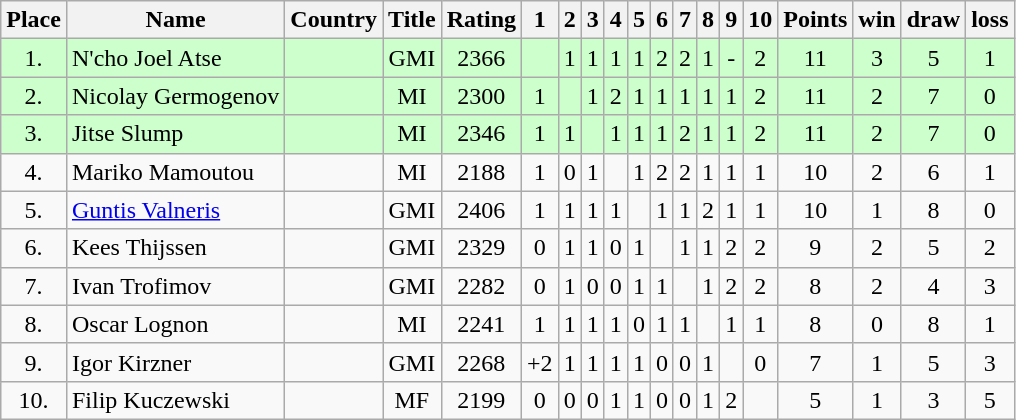<table class=wikitable style="text-align: center;">
<tr>
<th>Place</th>
<th>Name</th>
<th>Country</th>
<th>Title</th>
<th>Rating</th>
<th>1</th>
<th>2</th>
<th>3</th>
<th>4</th>
<th>5</th>
<th>6</th>
<th>7</th>
<th>8</th>
<th>9</th>
<th>10</th>
<th>Points</th>
<th>win</th>
<th>draw</th>
<th>loss</th>
</tr>
<tr style="background:#ccffcc;">
<td>1.</td>
<td align="left">N'cho Joel Atse</td>
<td align="left"></td>
<td>GMI</td>
<td>2366</td>
<td></td>
<td>1</td>
<td>1</td>
<td>1</td>
<td>1</td>
<td>2</td>
<td>2</td>
<td>1</td>
<td>-</td>
<td>2</td>
<td>11</td>
<td>3</td>
<td>5</td>
<td>1</td>
</tr>
<tr style="background:#ccffcc;">
<td>2.</td>
<td align="left">Nicolay Germogenov</td>
<td align="left"></td>
<td>MI</td>
<td>2300</td>
<td>1</td>
<td></td>
<td>1</td>
<td>2</td>
<td>1</td>
<td>1</td>
<td>1</td>
<td>1</td>
<td>1</td>
<td>2</td>
<td>11</td>
<td>2</td>
<td>7</td>
<td>0</td>
</tr>
<tr style="background:#ccffcc;">
<td>3.</td>
<td align="left">Jitse Slump</td>
<td align="left"></td>
<td>MI</td>
<td>2346</td>
<td>1</td>
<td>1</td>
<td></td>
<td>1</td>
<td>1</td>
<td>1</td>
<td>2</td>
<td>1</td>
<td>1</td>
<td>2</td>
<td>11</td>
<td>2</td>
<td>7</td>
<td>0</td>
</tr>
<tr>
<td>4.</td>
<td align="left">Mariko Mamoutou</td>
<td align="left"></td>
<td>MI</td>
<td>2188</td>
<td>1</td>
<td>0</td>
<td>1</td>
<td></td>
<td>1</td>
<td>2</td>
<td>2</td>
<td>1</td>
<td>1</td>
<td>1</td>
<td>10</td>
<td>2</td>
<td>6</td>
<td>1</td>
</tr>
<tr>
<td>5.</td>
<td align="left"><a href='#'>Guntis Valneris</a></td>
<td align="left"></td>
<td>GMI</td>
<td>2406</td>
<td>1</td>
<td>1</td>
<td>1</td>
<td>1</td>
<td></td>
<td>1</td>
<td>1</td>
<td>2</td>
<td>1</td>
<td>1</td>
<td>10</td>
<td>1</td>
<td>8</td>
<td>0</td>
</tr>
<tr>
<td>6.</td>
<td align="left">Kees Thijssen</td>
<td align="left"></td>
<td>GMI</td>
<td>2329</td>
<td>0</td>
<td>1</td>
<td>1</td>
<td>0</td>
<td>1</td>
<td></td>
<td>1</td>
<td>1</td>
<td>2</td>
<td>2</td>
<td>9</td>
<td>2</td>
<td>5</td>
<td>2</td>
</tr>
<tr>
<td>7.</td>
<td align="left">Ivan Trofimov</td>
<td align="left"></td>
<td>GMI</td>
<td>2282</td>
<td>0</td>
<td>1</td>
<td>0</td>
<td>0</td>
<td>1</td>
<td>1</td>
<td></td>
<td>1</td>
<td>2</td>
<td>2</td>
<td>8</td>
<td>2</td>
<td>4</td>
<td>3</td>
</tr>
<tr>
<td>8.</td>
<td align="left">Oscar Lognon</td>
<td align="left"></td>
<td>MI</td>
<td>2241</td>
<td>1</td>
<td>1</td>
<td>1</td>
<td>1</td>
<td>0</td>
<td>1</td>
<td>1</td>
<td></td>
<td>1</td>
<td>1</td>
<td>8</td>
<td>0</td>
<td>8</td>
<td>1</td>
</tr>
<tr>
<td>9.</td>
<td align="left">Igor Kirzner</td>
<td align="left"></td>
<td>GMI</td>
<td>2268</td>
<td>+2</td>
<td>1</td>
<td>1</td>
<td>1</td>
<td>1</td>
<td>0</td>
<td>0</td>
<td>1</td>
<td></td>
<td>0</td>
<td>7</td>
<td>1</td>
<td>5</td>
<td>3</td>
</tr>
<tr>
<td>10.</td>
<td align="left">Filip Kuczewski</td>
<td align="left"></td>
<td>MF</td>
<td>2199</td>
<td>0</td>
<td>0</td>
<td>0</td>
<td>1</td>
<td>1</td>
<td>0</td>
<td>0</td>
<td>1</td>
<td>2</td>
<td></td>
<td>5</td>
<td>1</td>
<td>3</td>
<td>5</td>
</tr>
</table>
